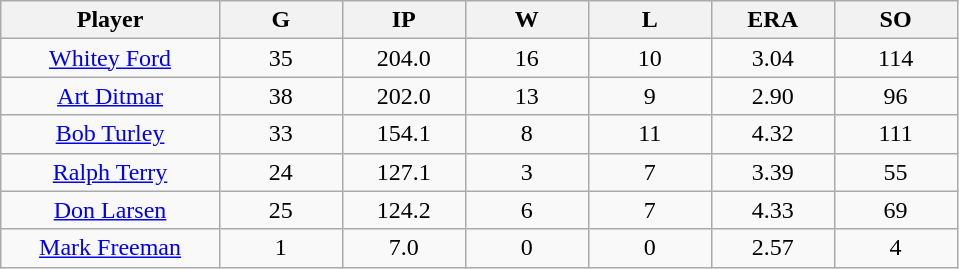<table class="wikitable sortable">
<tr>
<th bgcolor="#DDDDFF" width="16%">Player</th>
<th bgcolor="#DDDDFF" width="9%">G</th>
<th bgcolor="#DDDDFF" width="9%">IP</th>
<th bgcolor="#DDDDFF" width="9%">W</th>
<th bgcolor="#DDDDFF" width="9%">L</th>
<th bgcolor="#DDDDFF" width="9%">ERA</th>
<th bgcolor="#DDDDFF" width="9%">SO</th>
</tr>
<tr align="center">
<td><a href='#'>Whitey Ford</a></td>
<td>35</td>
<td>204.0</td>
<td>16</td>
<td>10</td>
<td>3.04</td>
<td>114</td>
</tr>
<tr align="center">
<td><a href='#'>Art Ditmar</a></td>
<td>38</td>
<td>202.0</td>
<td>13</td>
<td>9</td>
<td>2.90</td>
<td>96</td>
</tr>
<tr align="center">
<td><a href='#'>Bob Turley</a></td>
<td>33</td>
<td>154.1</td>
<td>8</td>
<td>11</td>
<td>4.32</td>
<td>111</td>
</tr>
<tr align="center">
<td><a href='#'>Ralph Terry</a></td>
<td>24</td>
<td>127.1</td>
<td>3</td>
<td>7</td>
<td>3.39</td>
<td>55</td>
</tr>
<tr align="center">
<td><a href='#'>Don Larsen</a></td>
<td>25</td>
<td>124.2</td>
<td>6</td>
<td>7</td>
<td>4.33</td>
<td>69</td>
</tr>
<tr align="center">
<td><a href='#'>Mark Freeman</a></td>
<td>1</td>
<td>7.0</td>
<td>0</td>
<td>0</td>
<td>2.57</td>
<td>4</td>
</tr>
</table>
